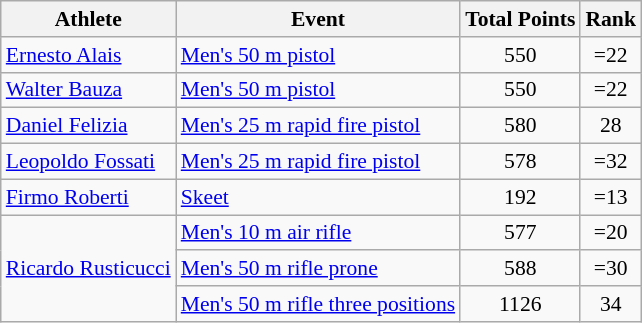<table class="wikitable" style="font-size:90%">
<tr>
<th>Athlete</th>
<th>Event</th>
<th>Total Points</th>
<th>Rank</th>
</tr>
<tr>
<td><a href='#'>Ernesto Alais</a></td>
<td><a href='#'>Men's 50 m pistol</a></td>
<td align=center>550</td>
<td align=center>=22</td>
</tr>
<tr>
<td><a href='#'>Walter Bauza</a></td>
<td><a href='#'>Men's 50 m pistol</a></td>
<td align=center>550</td>
<td align=center>=22</td>
</tr>
<tr>
<td><a href='#'>Daniel Felizia</a></td>
<td><a href='#'>Men's 25 m rapid fire pistol</a></td>
<td align=center>580</td>
<td align=center>28</td>
</tr>
<tr>
<td><a href='#'>Leopoldo Fossati</a></td>
<td><a href='#'>Men's 25 m rapid fire pistol</a></td>
<td align=center>578</td>
<td align=center>=32</td>
</tr>
<tr>
<td><a href='#'>Firmo Roberti</a></td>
<td><a href='#'>Skeet</a></td>
<td align=center>192</td>
<td align=center>=13</td>
</tr>
<tr>
<td rowspan=3><a href='#'>Ricardo Rusticucci</a></td>
<td><a href='#'>Men's 10 m air rifle</a></td>
<td align=center>577</td>
<td align=center>=20</td>
</tr>
<tr>
<td><a href='#'>Men's 50 m rifle prone</a></td>
<td align=center>588</td>
<td align=center>=30</td>
</tr>
<tr>
<td><a href='#'>Men's 50 m rifle three positions</a></td>
<td align=center>1126</td>
<td align=center>34</td>
</tr>
</table>
